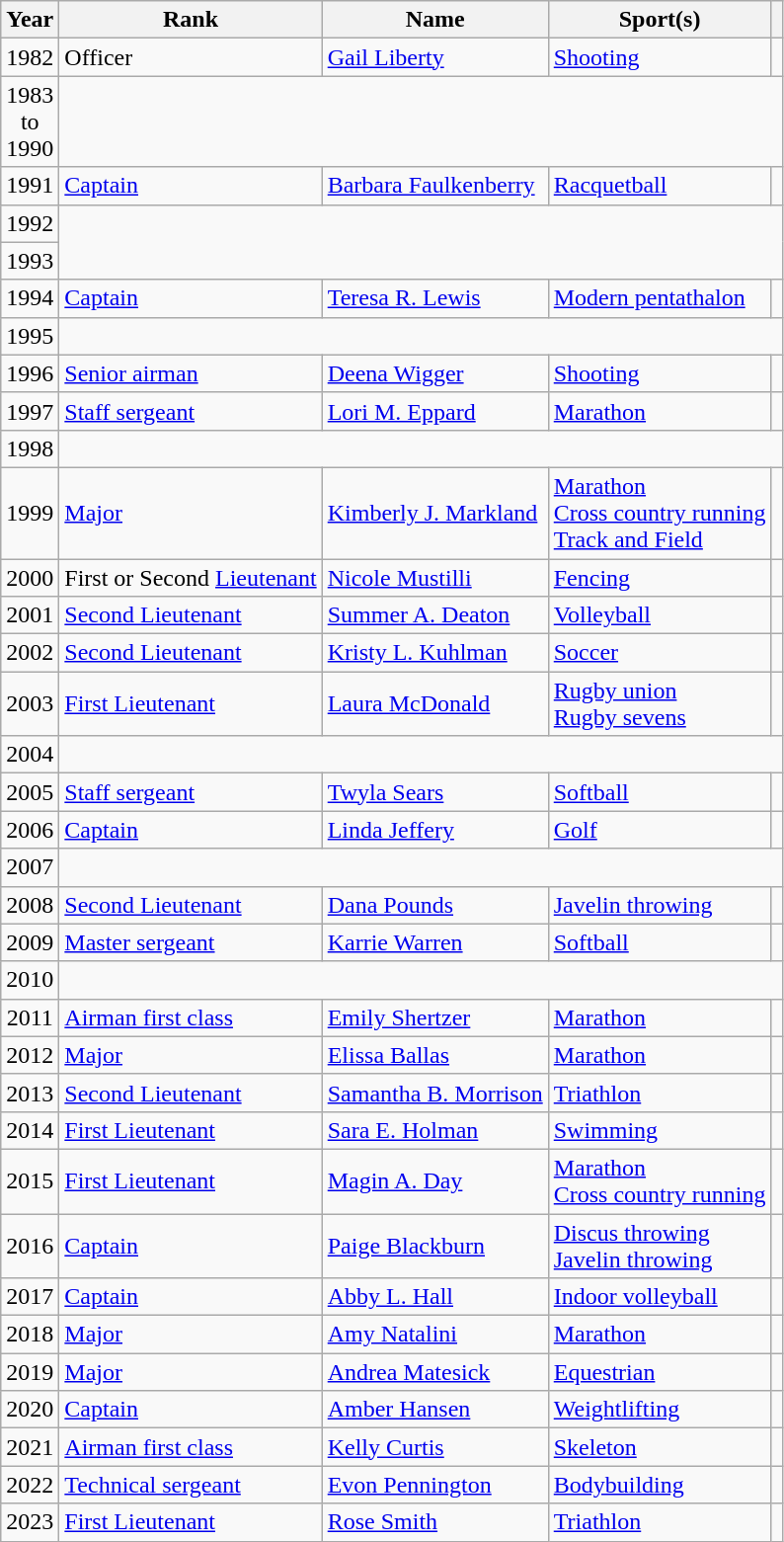<table class="wikitable sortable">
<tr>
<th>Year</th>
<th>Rank</th>
<th>Name</th>
<th>Sport(s)</th>
<th></th>
</tr>
<tr>
<td style="text-align:center">1982</td>
<td>Officer</td>
<td data-sort-value="Liberty, Gail"><a href='#'>Gail Liberty</a></td>
<td> <a href='#'>Shooting</a></td>
<td></td>
</tr>
<tr>
<td style="text-align:center">1983<br>to<br>1990</td>
</tr>
<tr>
<td style="text-align:center">1991</td>
<td data-sort-value="O3"> <a href='#'>Captain</a></td>
<td data-sort-value="Faulkenberry, Barbara"><a href='#'>Barbara Faulkenberry</a></td>
<td> <a href='#'>Racquetball</a></td>
<td></td>
</tr>
<tr>
<td style="text-align:center">1992</td>
</tr>
<tr>
<td style="text-align:center">1993</td>
</tr>
<tr>
<td style="text-align:center">1994</td>
<td data-sort-value="O3"> <a href='#'>Captain</a></td>
<td data-sort-value="Lewis, Teresa"><a href='#'>Teresa R. Lewis</a></td>
<td> <a href='#'>Modern pentathalon</a></td>
<td></td>
</tr>
<tr>
<td style="text-align:center">1995</td>
</tr>
<tr>
<td style="text-align:center">1996</td>
<td data-sort-value="E4"> <a href='#'>Senior airman</a></td>
<td data-sort-value="Wigger, Deena"><a href='#'>Deena Wigger</a></td>
<td> <a href='#'>Shooting</a></td>
<td></td>
</tr>
<tr>
<td style="text-align:center">1997</td>
<td data-sort-value="E5"> <a href='#'>Staff sergeant</a></td>
<td data-sort-value="Eppard, Lori M."><a href='#'>Lori M. Eppard</a></td>
<td> <a href='#'>Marathon</a></td>
<td></td>
</tr>
<tr>
<td style="text-align:center">1998</td>
</tr>
<tr>
<td style="text-align:center">1999</td>
<td data-sort-value="O4"> <a href='#'>Major</a></td>
<td data-sort-value="Markland, Kimberly J."><a href='#'>Kimberly J. Markland</a></td>
<td> <a href='#'>Marathon</a><br> <a href='#'>Cross country running</a><br> <a href='#'>Track and Field</a></td>
<td></td>
</tr>
<tr>
<td style="text-align:center">2000</td>
<td data-sort-value="O1-2">First or Second <a href='#'>Lieutenant</a></td>
<td data-sort-value="Mustilli, Nicole"><a href='#'>Nicole Mustilli</a></td>
<td> <a href='#'>Fencing</a></td>
<td></td>
</tr>
<tr>
<td style="text-align:center">2001</td>
<td data-sort-value="O1"> <a href='#'>Second Lieutenant</a></td>
<td data-sort-value="Deaton, Summer A."><a href='#'>Summer A. Deaton</a></td>
<td> <a href='#'>Volleyball</a></td>
<td></td>
</tr>
<tr>
<td style="text-align:center">2002</td>
<td data-sort-value="O1"> <a href='#'>Second Lieutenant</a></td>
<td data-sort-value="Kuhlman, Kristy L."><a href='#'>Kristy L. Kuhlman</a></td>
<td> <a href='#'>Soccer</a></td>
<td></td>
</tr>
<tr>
<td style="text-align:center">2003</td>
<td data-sort-value="O2"> <a href='#'>First Lieutenant</a></td>
<td data-sort-value="McDonald, Laura"><a href='#'>Laura McDonald</a></td>
<td> <a href='#'>Rugby union</a><br> <a href='#'>Rugby sevens</a></td>
<td></td>
</tr>
<tr>
<td style="text-align:center">2004</td>
</tr>
<tr>
<td style="text-align:center">2005</td>
<td data-sort-value="E5"> <a href='#'>Staff sergeant</a></td>
<td data-sort-value="Sears, Twyla"><a href='#'>Twyla Sears</a></td>
<td> <a href='#'>Softball</a></td>
<td></td>
</tr>
<tr>
<td style="text-align:center">2006</td>
<td data-sort-value="O3"> <a href='#'>Captain</a></td>
<td data-sort-value="Jeffery, Linda"><a href='#'>Linda Jeffery</a></td>
<td> <a href='#'>Golf</a></td>
<td></td>
</tr>
<tr>
<td style="text-align:center">2007</td>
</tr>
<tr>
<td style="text-align:center">2008</td>
<td data-sort-value="O1"> <a href='#'>Second Lieutenant</a></td>
<td data-sort-value="Pounds, Dana"><a href='#'>Dana Pounds</a></td>
<td> <a href='#'>Javelin throwing</a></td>
<td></td>
</tr>
<tr>
<td style="text-align:center">2009</td>
<td data-sort-value="E7a"> <a href='#'>Master sergeant</a></td>
<td data-sort-value="Warren, Karrie"><a href='#'>Karrie Warren</a></td>
<td> <a href='#'>Softball</a></td>
<td></td>
</tr>
<tr>
<td style="text-align:center">2010</td>
</tr>
<tr>
<td style="text-align:center">2011</td>
<td data-sort-value="E3"> <a href='#'>Airman first class</a></td>
<td data-sort-value="Shertzer, Emily"><a href='#'>Emily Shertzer</a></td>
<td> <a href='#'>Marathon</a></td>
<td></td>
</tr>
<tr>
<td style="text-align:center">2012</td>
<td data-sort-value="O4"> <a href='#'>Major</a></td>
<td data-sort-value="Ballas, Elissa"><a href='#'>Elissa Ballas</a></td>
<td> <a href='#'>Marathon</a></td>
<td></td>
</tr>
<tr>
<td style="text-align:center">2013</td>
<td data-sort-value="O1"> <a href='#'>Second Lieutenant</a></td>
<td data-sort-value="Morrison, Samantha B."><a href='#'>Samantha B. Morrison</a></td>
<td> <a href='#'>Triathlon</a></td>
<td></td>
</tr>
<tr>
<td style="text-align:center">2014</td>
<td data-sort-value="O2"> <a href='#'>First Lieutenant</a></td>
<td data-sort-value="Holman, Sara E."><a href='#'>Sara E. Holman</a></td>
<td> <a href='#'>Swimming</a></td>
<td></td>
</tr>
<tr>
<td style="text-align:center">2015</td>
<td data-sort-value="O2"> <a href='#'>First Lieutenant</a></td>
<td data-sort-value="Day, Magin A."><a href='#'>Magin A. Day</a></td>
<td> <a href='#'>Marathon</a><br> <a href='#'>Cross country running</a></td>
<td></td>
</tr>
<tr>
<td style="text-align:center">2016</td>
<td data-sort-value="O3"> <a href='#'>Captain</a></td>
<td data-sort-value="Blackburn, Paige"><a href='#'>Paige Blackburn</a></td>
<td> <a href='#'>Discus throwing</a><br> <a href='#'>Javelin throwing</a></td>
<td></td>
</tr>
<tr>
<td style="text-align:center">2017</td>
<td data-sort-value="O3"> <a href='#'>Captain</a></td>
<td data-sort-value="Hall, Abby L."><a href='#'>Abby L. Hall</a></td>
<td> <a href='#'>Indoor volleyball</a></td>
<td></td>
</tr>
<tr>
<td style="text-align:center">2018</td>
<td data-sort-value="O4"> <a href='#'>Major</a></td>
<td data-sort-value="Natalini, Amy"><a href='#'>Amy Natalini</a></td>
<td> <a href='#'>Marathon</a></td>
<td></td>
</tr>
<tr>
<td style="text-align:center">2019</td>
<td data-sort-value="O4"> <a href='#'>Major</a></td>
<td data-sort-value="Matesick, Andrea"><a href='#'>Andrea Matesick</a></td>
<td> <a href='#'>Equestrian</a></td>
<td></td>
</tr>
<tr>
<td style="text-align:center">2020</td>
<td data-sort-value="O3"> <a href='#'>Captain</a></td>
<td data-sort-value="Hansen, Amber"><a href='#'>Amber Hansen</a></td>
<td> <a href='#'>Weightlifting</a></td>
<td></td>
</tr>
<tr>
<td style="text-align:center">2021</td>
<td data-sort-value="E3"> <a href='#'>Airman first class</a></td>
<td data-sort-value="Curtis, Kelly"><a href='#'>Kelly Curtis</a></td>
<td> <a href='#'>Skeleton</a></td>
<td></td>
</tr>
<tr>
<td style="text-align:center">2022</td>
<td data-sort-value="E6"> <a href='#'>Technical sergeant</a></td>
<td data-sort-value="Pennington, Evon"><a href='#'>Evon Pennington</a></td>
<td> <a href='#'>Bodybuilding</a></td>
<td></td>
</tr>
<tr>
<td style="text-align:center">2023</td>
<td data-sort-value="O2"> <a href='#'>First Lieutenant</a></td>
<td data-sort-value="Smith, Rose"><a href='#'>Rose Smith</a></td>
<td> <a href='#'>Triathlon</a></td>
<td></td>
</tr>
</table>
